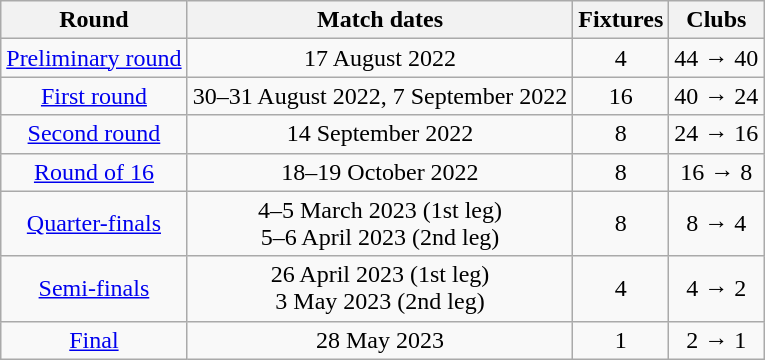<table class="wikitable" style="text-align: center">
<tr>
<th>Round</th>
<th>Match dates</th>
<th>Fixtures</th>
<th>Clubs</th>
</tr>
<tr>
<td><a href='#'>Preliminary round</a></td>
<td>17 August 2022</td>
<td>4</td>
<td>44 → 40</td>
</tr>
<tr>
<td><a href='#'>First round</a></td>
<td>30–31 August 2022, 7 September 2022</td>
<td>16</td>
<td>40 → 24</td>
</tr>
<tr>
<td><a href='#'>Second round</a></td>
<td>14 September 2022</td>
<td>8</td>
<td>24 → 16</td>
</tr>
<tr>
<td><a href='#'>Round of 16</a></td>
<td>18–19 October 2022</td>
<td>8</td>
<td>16 → 8</td>
</tr>
<tr>
<td><a href='#'>Quarter-finals</a></td>
<td>4–5 March 2023 (1st leg)<br>5–6 April 2023 (2nd leg)</td>
<td>8</td>
<td>8 → 4</td>
</tr>
<tr>
<td><a href='#'>Semi-finals</a></td>
<td>26 April 2023 (1st leg)<br> 3 May 2023 (2nd leg)</td>
<td>4</td>
<td>4 → 2</td>
</tr>
<tr>
<td><a href='#'>Final</a></td>
<td>28 May 2023</td>
<td>1</td>
<td>2 → 1</td>
</tr>
</table>
